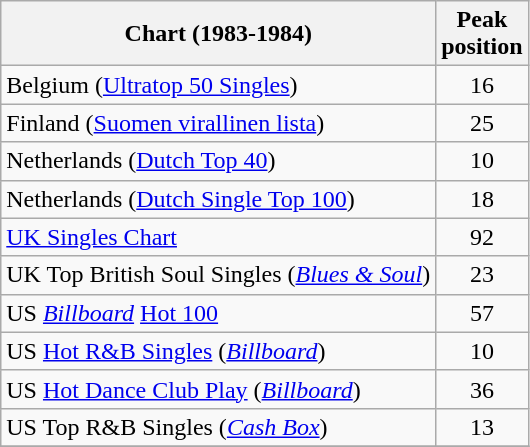<table class="wikitable sortable">
<tr>
<th>Chart (1983-1984)</th>
<th>Peak<br>position</th>
</tr>
<tr>
<td>Belgium (<a href='#'>Ultratop 50 Singles</a>)</td>
<td align="center">16</td>
</tr>
<tr>
<td>Finland (<a href='#'>Suomen virallinen lista</a>)</td>
<td align="center">25</td>
</tr>
<tr>
<td>Netherlands (<a href='#'>Dutch Top 40</a>)</td>
<td align="center">10</td>
</tr>
<tr>
<td>Netherlands (<a href='#'>Dutch Single Top 100</a>)</td>
<td align="center">18</td>
</tr>
<tr>
<td><a href='#'>UK Singles Chart</a></td>
<td align="center">92</td>
</tr>
<tr>
<td>UK Top British Soul Singles (<em><a href='#'>Blues & Soul</a></em>)</td>
<td align="center">23</td>
</tr>
<tr>
<td>US <em><a href='#'>Billboard</a></em> <a href='#'>Hot 100</a></td>
<td align="center">57</td>
</tr>
<tr>
<td>US <a href='#'>Hot R&B Singles</a> (<em><a href='#'>Billboard</a></em>)</td>
<td align="center">10</td>
</tr>
<tr>
<td>US <a href='#'>Hot Dance Club Play</a> (<em><a href='#'>Billboard</a></em>)</td>
<td align="center">36</td>
</tr>
<tr>
<td>US Top R&B Singles (<em><a href='#'>Cash Box</a></em>)</td>
<td align="center">13</td>
</tr>
<tr>
</tr>
</table>
